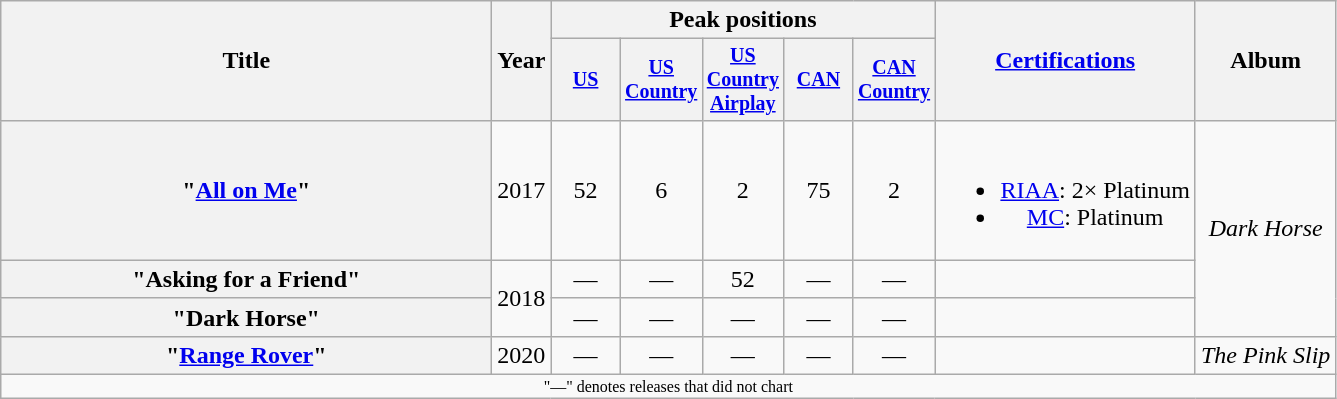<table class="wikitable plainrowheaders" style="text-align:center;">
<tr>
<th rowspan="2" style="width:20em;">Title</th>
<th rowspan="2">Year</th>
<th colspan="5">Peak positions</th>
<th scope="col" rowspan="2"><a href='#'>Certifications</a></th>
<th rowspan="2">Album</th>
</tr>
<tr style="font-size:smaller;">
<th width="40"><a href='#'>US</a><br></th>
<th width="40"><a href='#'>US<br> Country</a><br></th>
<th width="40"><a href='#'>US<br> Country<br> Airplay</a><br></th>
<th width="40"><a href='#'>CAN</a><br></th>
<th width="40"><a href='#'>CAN Country</a><br></th>
</tr>
<tr>
<th scope="row">"<a href='#'>All on Me</a>"</th>
<td>2017</td>
<td>52</td>
<td>6</td>
<td>2</td>
<td>75</td>
<td>2</td>
<td><br><ul><li><a href='#'>RIAA</a>: 2× Platinum</li><li><a href='#'>MC</a>: Platinum</li></ul></td>
<td rowspan="3"><em>Dark Horse</em></td>
</tr>
<tr>
<th scope="row">"Asking for a Friend"</th>
<td rowspan="2">2018</td>
<td>—</td>
<td>—</td>
<td>52</td>
<td>—</td>
<td>—</td>
<td></td>
</tr>
<tr>
<th scope="row">"Dark Horse"</th>
<td>—</td>
<td>—</td>
<td>—</td>
<td>—</td>
<td>—</td>
<td></td>
</tr>
<tr>
<th scope="row">"<a href='#'>Range Rover</a>"</th>
<td>2020</td>
<td>—</td>
<td>—</td>
<td>—</td>
<td>—</td>
<td>—</td>
<td></td>
<td><em>The Pink Slip</em></td>
</tr>
<tr>
<td colspan="10" style="font-size:8pt">"—" denotes releases that did not chart</td>
</tr>
</table>
